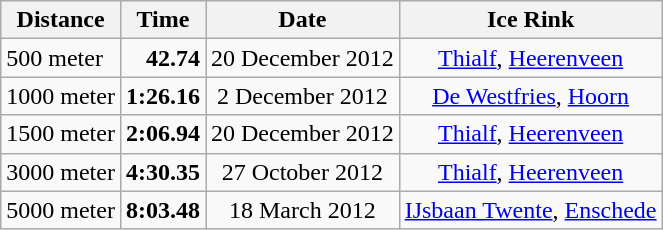<table class="wikitable">
<tr style="text-align:center; background:#fff;">
<th>Distance</th>
<th>Time</th>
<th>Date</th>
<th>Ice Rink</th>
</tr>
<tr>
<td>500 meter</td>
<td align=right><strong>42.74</strong></td>
<td align=center>20 December 2012</td>
<td align=center><a href='#'>Thialf</a>, <a href='#'>Heerenveen</a></td>
</tr>
<tr>
<td>1000 meter</td>
<td align=right><strong>1:26.16</strong></td>
<td align=center>2 December 2012</td>
<td align=center><a href='#'>De Westfries</a>, <a href='#'>Hoorn</a></td>
</tr>
<tr>
<td>1500 meter</td>
<td align=right><strong>2:06.94</strong></td>
<td align=center>20 December 2012</td>
<td align=center><a href='#'>Thialf</a>, <a href='#'>Heerenveen</a></td>
</tr>
<tr>
<td>3000 meter</td>
<td align=right><strong>4:30.35</strong></td>
<td align=center>27 October 2012</td>
<td align=center><a href='#'>Thialf</a>, <a href='#'>Heerenveen</a></td>
</tr>
<tr>
<td>5000 meter</td>
<td align=right><strong>8:03.48</strong></td>
<td align=center>18 March 2012</td>
<td align=center><a href='#'>IJsbaan Twente</a>, <a href='#'>Enschede</a></td>
</tr>
</table>
